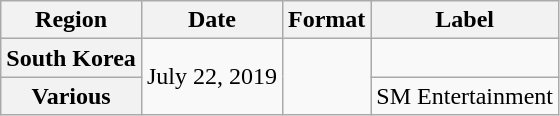<table class="wikitable plainrowheaders">
<tr>
<th>Region</th>
<th>Date</th>
<th>Format</th>
<th>Label</th>
</tr>
<tr>
<th scope="row">South Korea</th>
<td rowspan="2">July 22, 2019</td>
<td rowspan="2"></td>
<td></td>
</tr>
<tr>
<th scope="row">Various</th>
<td>SM Entertainment</td>
</tr>
</table>
